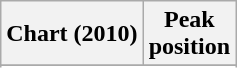<table class="wikitable sortable plainrowheaders" style="text-align:center">
<tr>
<th scope="col">Chart (2010)</th>
<th scope="col">Peak<br>position</th>
</tr>
<tr>
</tr>
<tr>
</tr>
<tr>
</tr>
</table>
